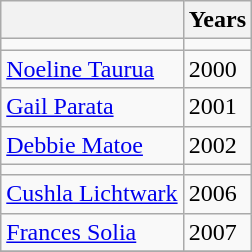<table class="wikitable collapsible">
<tr>
<th></th>
<th>Years</th>
</tr>
<tr>
<td></td>
</tr>
<tr>
<td><a href='#'>Noeline Taurua</a></td>
<td>2000</td>
</tr>
<tr>
<td><a href='#'>Gail Parata</a></td>
<td>2001</td>
</tr>
<tr>
<td><a href='#'>Debbie Matoe</a></td>
<td>2002</td>
</tr>
<tr>
<td></td>
</tr>
<tr>
<td><a href='#'>Cushla Lichtwark</a></td>
<td>2006</td>
</tr>
<tr>
<td><a href='#'>Frances Solia</a></td>
<td>2007</td>
</tr>
<tr>
</tr>
</table>
